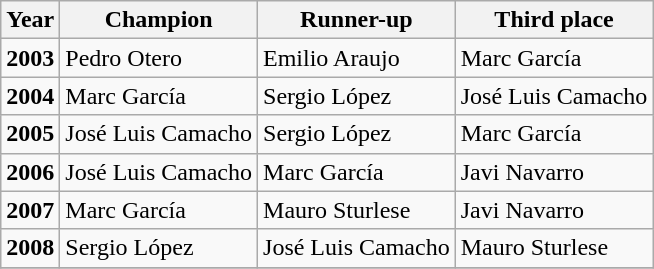<table class="wikitable">
<tr>
<th>Year</th>
<th>Champion</th>
<th>Runner-up</th>
<th>Third place</th>
</tr>
<tr>
<td><strong>2003</strong></td>
<td> Pedro Otero</td>
<td> Emilio Araujo</td>
<td> Marc García</td>
</tr>
<tr>
<td><strong>2004</strong></td>
<td> Marc García</td>
<td> Sergio López</td>
<td> José Luis Camacho</td>
</tr>
<tr>
<td><strong>2005</strong></td>
<td> José Luis Camacho</td>
<td> Sergio López</td>
<td> Marc García</td>
</tr>
<tr>
<td><strong>2006</strong></td>
<td> José Luis Camacho</td>
<td> Marc García</td>
<td> Javi Navarro</td>
</tr>
<tr>
<td><strong>2007</strong></td>
<td> Marc García</td>
<td> Mauro Sturlese</td>
<td> Javi Navarro</td>
</tr>
<tr>
<td><strong>2008</strong></td>
<td> Sergio López</td>
<td> José Luis Camacho</td>
<td> Mauro Sturlese</td>
</tr>
<tr>
</tr>
</table>
